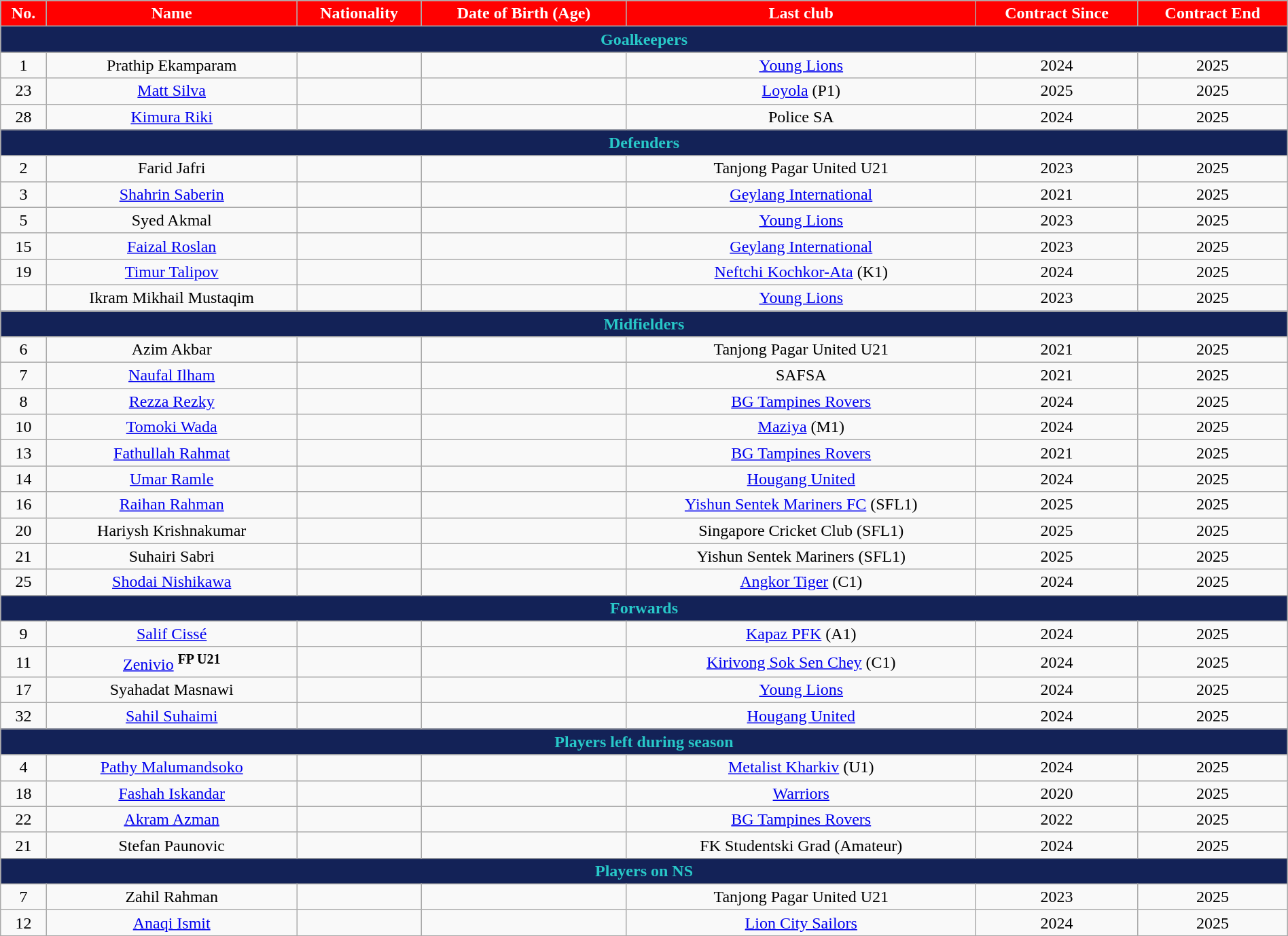<table class="wikitable" style="text-align:center; font-size:100%; width:100%;">
<tr>
<th style="background:red; color:white; text-align:center;">No.</th>
<th style="background:red; color:white; text-align:center;">Name</th>
<th style="background:red; color:white; text-align:center;">Nationality</th>
<th style="background:red; color:white; text-align:center;">Date of Birth (Age)</th>
<th style="background:red; color:white; text-align:center;">Last club</th>
<th style="background:red; color:white; text-align:center;">Contract Since</th>
<th style="background:red; color:white; text-align:center;">Contract End</th>
</tr>
<tr>
<th colspan="8" style="background:#132257; color:#28C8C8; text-align:center;">Goalkeepers</th>
</tr>
<tr>
<td>1</td>
<td>Prathip Ekamparam</td>
<td></td>
<td></td>
<td> <a href='#'>Young Lions</a></td>
<td>2024</td>
<td>2025</td>
</tr>
<tr>
<td>23</td>
<td><a href='#'>Matt Silva</a></td>
<td></td>
<td></td>
<td> <a href='#'>Loyola</a> (P1)</td>
<td>2025</td>
<td>2025</td>
</tr>
<tr>
<td>28</td>
<td><a href='#'>Kimura Riki</a></td>
<td></td>
<td></td>
<td> Police SA</td>
<td>2024</td>
<td>2025</td>
</tr>
<tr>
<th colspan="8" style="background:#132257; color:#28C8C8; text-align:center;">Defenders</th>
</tr>
<tr>
<td>2</td>
<td>Farid Jafri</td>
<td></td>
<td></td>
<td> Tanjong Pagar United U21</td>
<td>2023</td>
<td>2025</td>
</tr>
<tr>
<td>3</td>
<td><a href='#'>Shahrin Saberin</a></td>
<td></td>
<td></td>
<td> <a href='#'>Geylang International</a></td>
<td>2021</td>
<td>2025</td>
</tr>
<tr>
<td>5</td>
<td>Syed Akmal</td>
<td></td>
<td></td>
<td> <a href='#'>Young Lions</a></td>
<td>2023</td>
<td>2025</td>
</tr>
<tr>
<td>15</td>
<td><a href='#'>Faizal Roslan</a></td>
<td></td>
<td></td>
<td> <a href='#'>Geylang International</a></td>
<td>2023</td>
<td>2025</td>
</tr>
<tr>
<td>19</td>
<td><a href='#'>Timur Talipov</a></td>
<td></td>
<td></td>
<td> <a href='#'>Neftchi Kochkor-Ata</a> (K1)</td>
<td>2024</td>
<td>2025</td>
</tr>
<tr>
<td></td>
<td>Ikram Mikhail Mustaqim</td>
<td></td>
<td></td>
<td> <a href='#'>Young Lions</a></td>
<td>2023</td>
<td>2025</td>
</tr>
<tr>
<th colspan="8" style="background:#132257; color:#28C8C8; text-align:center;">Midfielders</th>
</tr>
<tr>
<td>6</td>
<td>Azim Akbar</td>
<td></td>
<td></td>
<td> Tanjong Pagar United U21</td>
<td>2021</td>
<td>2025</td>
</tr>
<tr>
<td>7</td>
<td><a href='#'>Naufal Ilham</a></td>
<td></td>
<td></td>
<td> SAFSA</td>
<td>2021</td>
<td>2025</td>
</tr>
<tr>
<td>8</td>
<td><a href='#'>Rezza Rezky</a></td>
<td></td>
<td></td>
<td> <a href='#'>BG Tampines Rovers</a></td>
<td>2024</td>
<td>2025</td>
</tr>
<tr>
<td>10</td>
<td><a href='#'>Tomoki Wada</a></td>
<td></td>
<td></td>
<td> <a href='#'>Maziya</a> (M1)</td>
<td>2024</td>
<td>2025</td>
</tr>
<tr>
<td>13</td>
<td><a href='#'>Fathullah Rahmat</a></td>
<td></td>
<td></td>
<td> <a href='#'>BG Tampines Rovers</a></td>
<td>2021</td>
<td>2025</td>
</tr>
<tr>
<td>14</td>
<td><a href='#'>Umar Ramle</a></td>
<td></td>
<td></td>
<td> <a href='#'>Hougang United</a></td>
<td>2024</td>
<td>2025</td>
</tr>
<tr>
<td>16</td>
<td><a href='#'>Raihan Rahman</a></td>
<td></td>
<td></td>
<td> <a href='#'>Yishun Sentek Mariners FC</a> (SFL1)</td>
<td>2025</td>
<td>2025</td>
</tr>
<tr>
<td>20</td>
<td>Hariysh Krishnakumar</td>
<td></td>
<td></td>
<td> Singapore Cricket Club (SFL1)</td>
<td>2025</td>
<td>2025</td>
</tr>
<tr>
<td>21</td>
<td>Suhairi Sabri</td>
<td></td>
<td></td>
<td> Yishun Sentek Mariners (SFL1)</td>
<td>2025</td>
<td>2025</td>
</tr>
<tr>
<td>25</td>
<td><a href='#'>Shodai Nishikawa</a></td>
<td></td>
<td></td>
<td> <a href='#'>Angkor Tiger</a> (C1)</td>
<td>2024</td>
<td>2025</td>
</tr>
<tr>
<th colspan="8" style="background:#132257; color:#28C8C8; text-align:center;">Forwards</th>
</tr>
<tr>
<td>9</td>
<td><a href='#'>Salif Cissé</a></td>
<td></td>
<td></td>
<td> <a href='#'>Kapaz PFK</a> (A1)</td>
<td>2024</td>
<td>2025</td>
</tr>
<tr>
<td>11</td>
<td><a href='#'>Zenivio</a> <sup><strong>FP U21</strong></sup></td>
<td></td>
<td></td>
<td> <a href='#'>Kirivong Sok Sen Chey</a> (C1)</td>
<td>2024</td>
<td>2025</td>
</tr>
<tr>
<td>17</td>
<td>Syahadat Masnawi</td>
<td></td>
<td></td>
<td> <a href='#'>Young Lions</a></td>
<td>2024</td>
<td>2025</td>
</tr>
<tr>
<td>32</td>
<td><a href='#'>Sahil Suhaimi</a></td>
<td></td>
<td></td>
<td> <a href='#'>Hougang United</a></td>
<td>2024</td>
<td>2025</td>
</tr>
<tr>
<th colspan="8" style="background:#132257; color:#28C8C8; text-align:center;">Players left during season</th>
</tr>
<tr>
<td>4</td>
<td><a href='#'>Pathy Malumandsoko</a></td>
<td></td>
<td></td>
<td> <a href='#'>Metalist Kharkiv</a> (U1)</td>
<td>2024</td>
<td>2025</td>
</tr>
<tr>
<td>18</td>
<td><a href='#'>Fashah Iskandar</a></td>
<td></td>
<td></td>
<td> <a href='#'>Warriors</a></td>
<td>2020</td>
<td>2025</td>
</tr>
<tr>
<td>22</td>
<td><a href='#'>Akram Azman</a></td>
<td></td>
<td></td>
<td> <a href='#'>BG Tampines Rovers</a></td>
<td>2022</td>
<td>2025</td>
</tr>
<tr>
<td>21</td>
<td>Stefan Paunovic</td>
<td></td>
<td></td>
<td> FK Studentski Grad (Amateur)</td>
<td>2024</td>
<td>2025</td>
</tr>
<tr>
<th colspan="8" style="background:#132257; color:#28C8C8; text-align:center;">Players on NS</th>
</tr>
<tr>
<td>7</td>
<td>Zahil Rahman</td>
<td></td>
<td></td>
<td> Tanjong Pagar United U21</td>
<td>2023</td>
<td>2025</td>
</tr>
<tr>
<td>12</td>
<td><a href='#'>Anaqi Ismit</a></td>
<td></td>
<td></td>
<td> <a href='#'>Lion City Sailors</a></td>
<td>2024</td>
<td>2025</td>
</tr>
<tr>
</tr>
</table>
